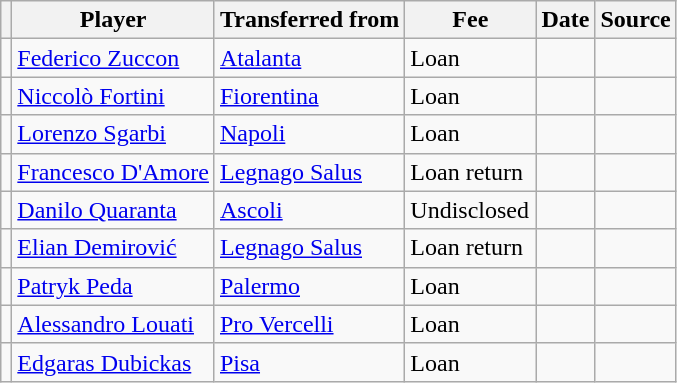<table class="wikitable plainrowheaders sortable">
<tr>
<th></th>
<th scope="col">Player</th>
<th>Transferred from</th>
<th style="width: 80px;">Fee</th>
<th scope="col">Date</th>
<th scope="col">Source</th>
</tr>
<tr>
<td align="center"></td>
<td> <a href='#'>Federico Zuccon</a></td>
<td> <a href='#'>Atalanta</a></td>
<td>Loan</td>
<td></td>
<td></td>
</tr>
<tr>
<td align="center"></td>
<td> <a href='#'>Niccolò Fortini</a></td>
<td> <a href='#'>Fiorentina</a></td>
<td>Loan</td>
<td></td>
<td></td>
</tr>
<tr>
<td align="center"></td>
<td> <a href='#'>Lorenzo Sgarbi</a></td>
<td> <a href='#'>Napoli</a></td>
<td>Loan</td>
<td></td>
<td></td>
</tr>
<tr>
<td align="center"></td>
<td> <a href='#'>Francesco D'Amore</a></td>
<td> <a href='#'>Legnago Salus</a></td>
<td>Loan return</td>
<td></td>
<td></td>
</tr>
<tr>
<td align="center"></td>
<td> <a href='#'>Danilo Quaranta</a></td>
<td> <a href='#'>Ascoli</a></td>
<td>Undisclosed</td>
<td></td>
<td></td>
</tr>
<tr>
<td align="center"></td>
<td> <a href='#'>Elian Demirović</a></td>
<td> <a href='#'>Legnago Salus</a></td>
<td>Loan return</td>
<td></td>
<td></td>
</tr>
<tr>
<td align="center"></td>
<td> <a href='#'>Patryk Peda</a></td>
<td> <a href='#'>Palermo</a></td>
<td>Loan</td>
<td></td>
<td></td>
</tr>
<tr>
<td align="center"></td>
<td> <a href='#'>Alessandro Louati</a></td>
<td> <a href='#'>Pro Vercelli</a></td>
<td>Loan</td>
<td></td>
<td></td>
</tr>
<tr>
<td align="center"></td>
<td> <a href='#'>Edgaras Dubickas</a></td>
<td> <a href='#'>Pisa</a></td>
<td>Loan</td>
<td></td>
<td></td>
</tr>
</table>
